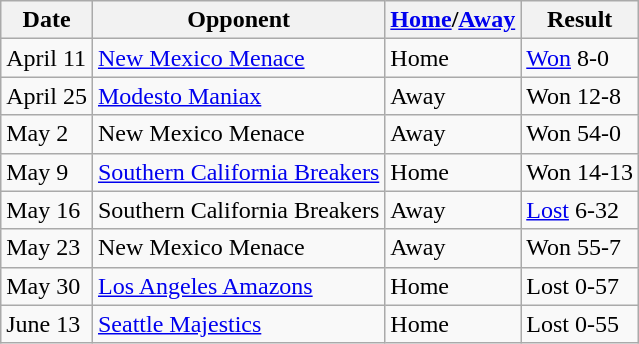<table class="wikitable">
<tr>
<th>Date</th>
<th>Opponent</th>
<th><a href='#'>Home</a>/<a href='#'>Away</a></th>
<th>Result</th>
</tr>
<tr>
<td>April 11</td>
<td><a href='#'>New Mexico Menace</a></td>
<td>Home</td>
<td><a href='#'>Won</a> 8-0</td>
</tr>
<tr>
<td>April 25</td>
<td><a href='#'>Modesto Maniax</a></td>
<td>Away</td>
<td>Won 12-8</td>
</tr>
<tr>
<td>May 2</td>
<td>New Mexico Menace</td>
<td>Away</td>
<td>Won 54-0</td>
</tr>
<tr>
<td>May 9</td>
<td><a href='#'>Southern California Breakers</a></td>
<td>Home</td>
<td>Won 14-13</td>
</tr>
<tr>
<td>May 16</td>
<td>Southern California Breakers</td>
<td>Away</td>
<td><a href='#'>Lost</a> 6-32</td>
</tr>
<tr>
<td>May 23</td>
<td>New Mexico Menace</td>
<td>Away</td>
<td>Won 55-7</td>
</tr>
<tr>
<td>May 30</td>
<td><a href='#'>Los Angeles Amazons</a></td>
<td>Home</td>
<td>Lost 0-57</td>
</tr>
<tr>
<td>June 13</td>
<td><a href='#'>Seattle Majestics</a></td>
<td>Home</td>
<td>Lost 0-55</td>
</tr>
</table>
